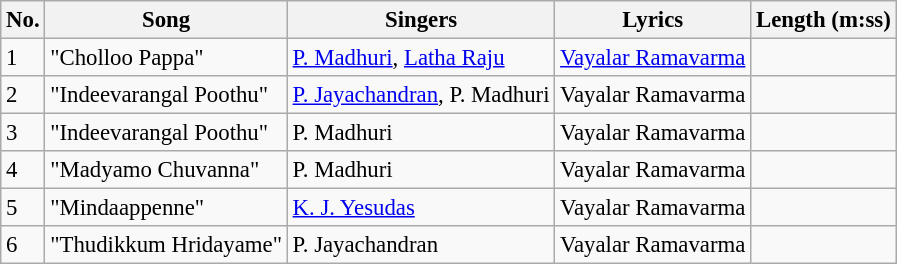<table class="wikitable" style="font-size:95%;">
<tr>
<th>No.</th>
<th>Song</th>
<th>Singers</th>
<th>Lyrics</th>
<th>Length (m:ss)</th>
</tr>
<tr>
<td>1</td>
<td>"Cholloo Pappa"</td>
<td><a href='#'>P. Madhuri</a>, <a href='#'>Latha Raju</a></td>
<td><a href='#'>Vayalar Ramavarma</a></td>
<td></td>
</tr>
<tr>
<td>2</td>
<td>"Indeevarangal Poothu"</td>
<td><a href='#'>P. Jayachandran</a>, P. Madhuri</td>
<td>Vayalar Ramavarma</td>
<td></td>
</tr>
<tr>
<td>3</td>
<td>"Indeevarangal Poothu"</td>
<td>P. Madhuri</td>
<td>Vayalar Ramavarma</td>
<td></td>
</tr>
<tr>
<td>4</td>
<td>"Madyamo Chuvanna"</td>
<td>P. Madhuri</td>
<td>Vayalar Ramavarma</td>
<td></td>
</tr>
<tr>
<td>5</td>
<td>"Mindaappenne"</td>
<td><a href='#'>K. J. Yesudas</a></td>
<td>Vayalar Ramavarma</td>
<td></td>
</tr>
<tr>
<td>6</td>
<td>"Thudikkum Hridayame"</td>
<td>P. Jayachandran</td>
<td>Vayalar Ramavarma</td>
<td></td>
</tr>
</table>
